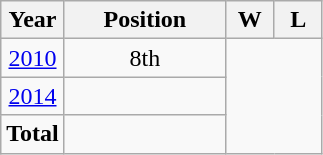<table class="wikitable" style="text-align: center;">
<tr>
<th>Year</th>
<th width="100">Position</th>
<th width="25">W</th>
<th width="25">L</th>
</tr>
<tr>
<td> <a href='#'>2010</a></td>
<td>8th</td>
</tr>
<tr>
<td> <a href='#'>2014</a></td>
<td></td>
</tr>
<tr>
<td><strong>Total</strong></td>
<td></td>
</tr>
</table>
